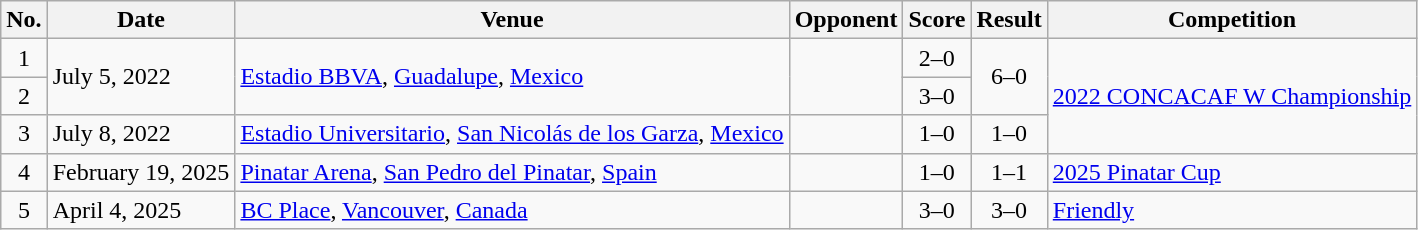<table class="wikitable sortable">
<tr>
<th scope="col">No.</th>
<th scope="col">Date</th>
<th scope="col">Venue</th>
<th scope="col">Opponent</th>
<th scope="col">Score</th>
<th scope="col">Result</th>
<th scope="col">Competition</th>
</tr>
<tr>
<td align="center">1</td>
<td rowspan="2">July 5, 2022</td>
<td rowspan="2"><a href='#'>Estadio BBVA</a>, <a href='#'>Guadalupe</a>, <a href='#'>Mexico</a></td>
<td rowspan="2"></td>
<td align="center">2–0</td>
<td rowspan="2" style="text-align:center">6–0</td>
<td rowspan="3"><a href='#'>2022 CONCACAF W Championship</a></td>
</tr>
<tr>
<td align="center">2</td>
<td align="center">3–0</td>
</tr>
<tr>
<td align="center">3</td>
<td>July 8, 2022</td>
<td><a href='#'>Estadio Universitario</a>, <a href='#'>San Nicolás de los Garza</a>, <a href='#'>Mexico</a></td>
<td></td>
<td align="center">1–0</td>
<td align="center">1–0</td>
</tr>
<tr>
<td align="center">4</td>
<td>February 19, 2025</td>
<td><a href='#'>Pinatar Arena</a>, <a href='#'>San Pedro del Pinatar</a>, <a href='#'>Spain</a></td>
<td></td>
<td align="center">1–0</td>
<td align="center">1–1</td>
<td><a href='#'>2025 Pinatar Cup</a></td>
</tr>
<tr>
<td align="center">5</td>
<td>April 4, 2025</td>
<td><a href='#'>BC Place</a>, <a href='#'>Vancouver</a>, <a href='#'>Canada</a></td>
<td></td>
<td align="center">3–0</td>
<td align="center">3–0</td>
<td><a href='#'>Friendly</a></td>
</tr>
</table>
